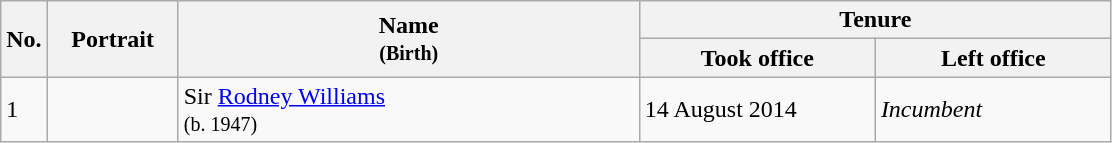<table class="wikitable">
<tr>
<th scope="col" style="width:20px;" rowspan="2">No.</th>
<th scope="col"  style="width:80px; text-align:center;" rowspan="2">Portrait</th>
<th scope="col" style="width:300px;" rowspan="2">Name<br><small>(Birth)</small></th>
<th scope="col" style="width:300px;" colspan="2">Tenure</th>
</tr>
<tr>
<th scope="col" style="width:150px;">Took office</th>
<th scope="col" style="width:150px;">Left office</th>
</tr>
<tr>
<td>1</td>
<td style="text-align: center;"></td>
<td>Sir <a href='#'>Rodney Williams</a><br><small>(b. 1947)</small></td>
<td>14 August 2014</td>
<td><em>Incumbent</em></td>
</tr>
</table>
